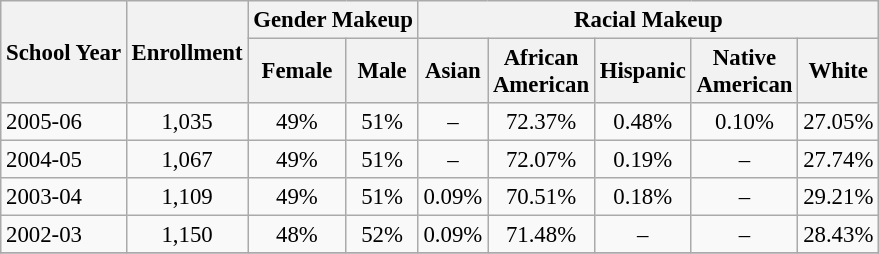<table class="wikitable" style="font-size: 95%;">
<tr>
<th rowspan="2">School Year</th>
<th rowspan="2">Enrollment</th>
<th colspan="2">Gender Makeup</th>
<th colspan="5">Racial Makeup</th>
</tr>
<tr>
<th>Female</th>
<th>Male</th>
<th>Asian</th>
<th>African <br>American</th>
<th>Hispanic</th>
<th>Native <br>American</th>
<th>White</th>
</tr>
<tr>
<td align="left">2005-06</td>
<td align="center">1,035</td>
<td align="center">49%</td>
<td align="center">51%</td>
<td align="center">–</td>
<td align="center">72.37%</td>
<td align="center">0.48%</td>
<td align="center">0.10%</td>
<td align="center">27.05%</td>
</tr>
<tr>
<td align="left">2004-05</td>
<td align="center">1,067</td>
<td align="center">49%</td>
<td align="center">51%</td>
<td align="center">–</td>
<td align="center">72.07%</td>
<td align="center">0.19%</td>
<td align="center">–</td>
<td align="center">27.74%</td>
</tr>
<tr>
<td align="left">2003-04</td>
<td align="center">1,109</td>
<td align="center">49%</td>
<td align="center">51%</td>
<td align="center">0.09%</td>
<td align="center">70.51%</td>
<td align="center">0.18%</td>
<td align="center">–</td>
<td align="center">29.21%</td>
</tr>
<tr>
<td align="left">2002-03</td>
<td align="center">1,150</td>
<td align="center">48%</td>
<td align="center">52%</td>
<td align="center">0.09%</td>
<td align="center">71.48%</td>
<td align="center">–</td>
<td align="center">–</td>
<td align="center">28.43%</td>
</tr>
<tr>
</tr>
</table>
